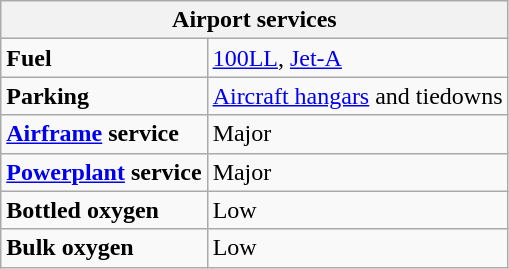<table class="wikitable">
<tr>
<th colspan="2">Airport services</th>
</tr>
<tr>
<td><strong>Fuel</strong></td>
<td><a href='#'>100LL</a>, <a href='#'>Jet-A</a></td>
</tr>
<tr>
<td><strong>Parking</strong></td>
<td><a href='#'>Aircraft hangars</a> and tiedowns</td>
</tr>
<tr>
<td><strong><a href='#'>Airframe</a> service</strong></td>
<td>Major</td>
</tr>
<tr>
<td><strong><a href='#'>Powerplant</a> service</strong></td>
<td>Major</td>
</tr>
<tr>
<td><strong>Bottled oxygen</strong></td>
<td>Low</td>
</tr>
<tr>
<td><strong>Bulk oxygen</strong></td>
<td>Low</td>
</tr>
</table>
